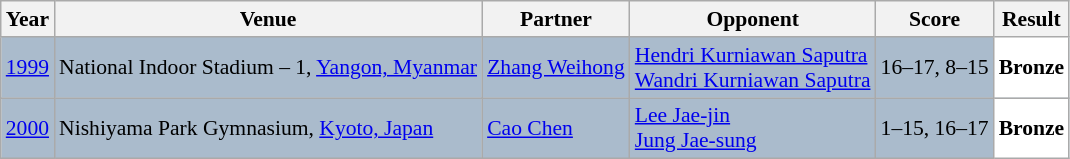<table class="sortable wikitable" style="font-size: 90%;">
<tr>
<th>Year</th>
<th>Venue</th>
<th>Partner</th>
<th>Opponent</th>
<th>Score</th>
<th>Result</th>
</tr>
<tr style="background:#AABBCC">
<td align="center"><a href='#'>1999</a></td>
<td align="left">National Indoor Stadium – 1, <a href='#'>Yangon, Myanmar</a></td>
<td align="left"> <a href='#'>Zhang Weihong</a></td>
<td align="left"> <a href='#'>Hendri Kurniawan Saputra</a> <br>  <a href='#'>Wandri Kurniawan Saputra</a></td>
<td align="left">16–17, 8–15</td>
<td style="text-align:left; background:white"> <strong>Bronze</strong></td>
</tr>
<tr style="background:#AABBCC">
<td align="center"><a href='#'>2000</a></td>
<td align="left">Nishiyama Park Gymnasium, <a href='#'>Kyoto, Japan</a></td>
<td align="left"> <a href='#'>Cao Chen</a></td>
<td align="left"> <a href='#'>Lee Jae-jin</a> <br>  <a href='#'>Jung Jae-sung</a></td>
<td align="left">1–15, 16–17</td>
<td style="text-align:left; background:white"> <strong>Bronze</strong></td>
</tr>
</table>
